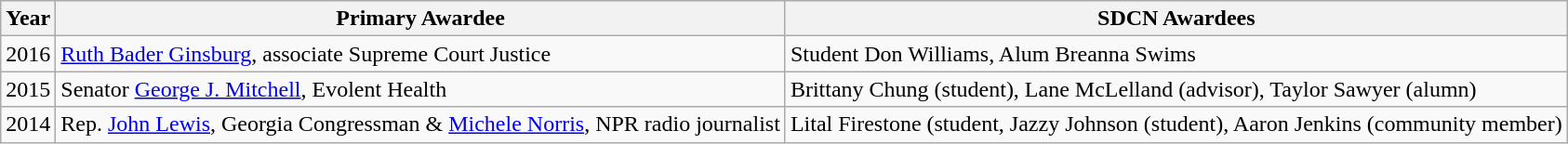<table class="wikitable">
<tr>
<th>Year</th>
<th>Primary Awardee</th>
<th>SDCN Awardees</th>
</tr>
<tr>
<td>2016</td>
<td><a href='#'>Ruth Bader Ginsburg</a>, associate Supreme Court Justice</td>
<td>Student Don Williams, Alum Breanna Swims</td>
</tr>
<tr>
<td>2015</td>
<td>Senator <a href='#'>George J. Mitchell</a>, Evolent Health</td>
<td>Brittany Chung (student), Lane McLelland (advisor), Taylor Sawyer (alumn)</td>
</tr>
<tr>
<td>2014</td>
<td>Rep. <a href='#'>John Lewis</a>, Georgia Congressman & <a href='#'>Michele Norris</a>, NPR radio journalist</td>
<td>Lital Firestone (student, Jazzy Johnson (student), Aaron Jenkins (community member)</td>
</tr>
</table>
